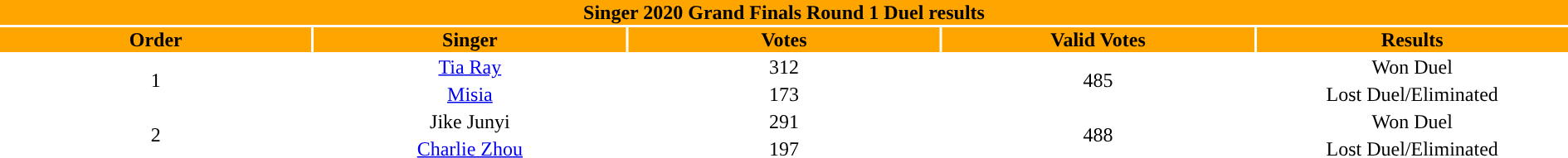<table width="100%" style="text-align:center">
<tr style="background:orange">
<th colspan="5"><div>Singer 2020 Grand Finals Round 1 Duel results</div></th>
</tr>
<tr style="background:orange">
<th style="width:20%">Order</th>
<th style="width:20%">Singer</th>
<th style="width:20%">Votes</th>
<th style="width:20%">Valid Votes</th>
<th style="width:20%">Results</th>
</tr>
<tr>
<td rowspan=2>1</td>
<td><a href='#'>Tia Ray</a></td>
<td>312</td>
<td rowspan=2>485</td>
<td>Won Duel</td>
</tr>
<tr>
<td><a href='#'>Misia</a></td>
<td>173</td>
<td>Lost Duel/Eliminated</td>
</tr>
<tr>
<td rowspan=2>2</td>
<td>Jike Junyi</td>
<td>291</td>
<td rowspan=2>488</td>
<td>Won Duel</td>
</tr>
<tr>
<td><a href='#'>Charlie Zhou</a></td>
<td>197</td>
<td>Lost Duel/Eliminated</td>
</tr>
</table>
